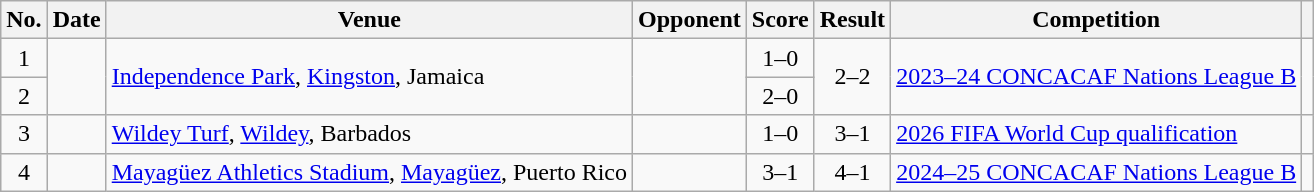<table class="wikitable sortable">
<tr>
<th scope="col">No.</th>
<th scope="col">Date</th>
<th scope="col">Venue</th>
<th scope="col">Opponent</th>
<th scope="col">Score</th>
<th scope="col">Result</th>
<th scope="col">Competition</th>
<th scope="col" class="unsortable"></th>
</tr>
<tr>
<td style="text-align:center">1</td>
<td rowspan="2"></td>
<td rowspan="2"><a href='#'>Independence Park</a>, <a href='#'>Kingston</a>, Jamaica</td>
<td rowspan="2"></td>
<td style="text-align:center">1–0</td>
<td rowspan="2" style="text-align:center">2–2</td>
<td rowspan="2"><a href='#'>2023–24 CONCACAF Nations League B</a></td>
<td rowspan="2"></td>
</tr>
<tr>
<td style="text-align:center">2</td>
<td style="text-align:center">2–0</td>
</tr>
<tr>
<td style="text-align:center">3</td>
<td></td>
<td><a href='#'>Wildey Turf</a>, <a href='#'>Wildey</a>, Barbados</td>
<td></td>
<td style="text-align:center">1–0</td>
<td style="text-align:center">3–1</td>
<td><a href='#'>2026 FIFA World Cup qualification</a></td>
<td></td>
</tr>
<tr>
<td style="text-align:center">4</td>
<td></td>
<td><a href='#'>Mayagüez Athletics Stadium</a>, <a href='#'>Mayagüez</a>, Puerto Rico</td>
<td></td>
<td style="text-align:center">3–1</td>
<td style="text-align:center">4–1</td>
<td><a href='#'>2024–25 CONCACAF Nations League B</a></td>
<td></td>
</tr>
</table>
